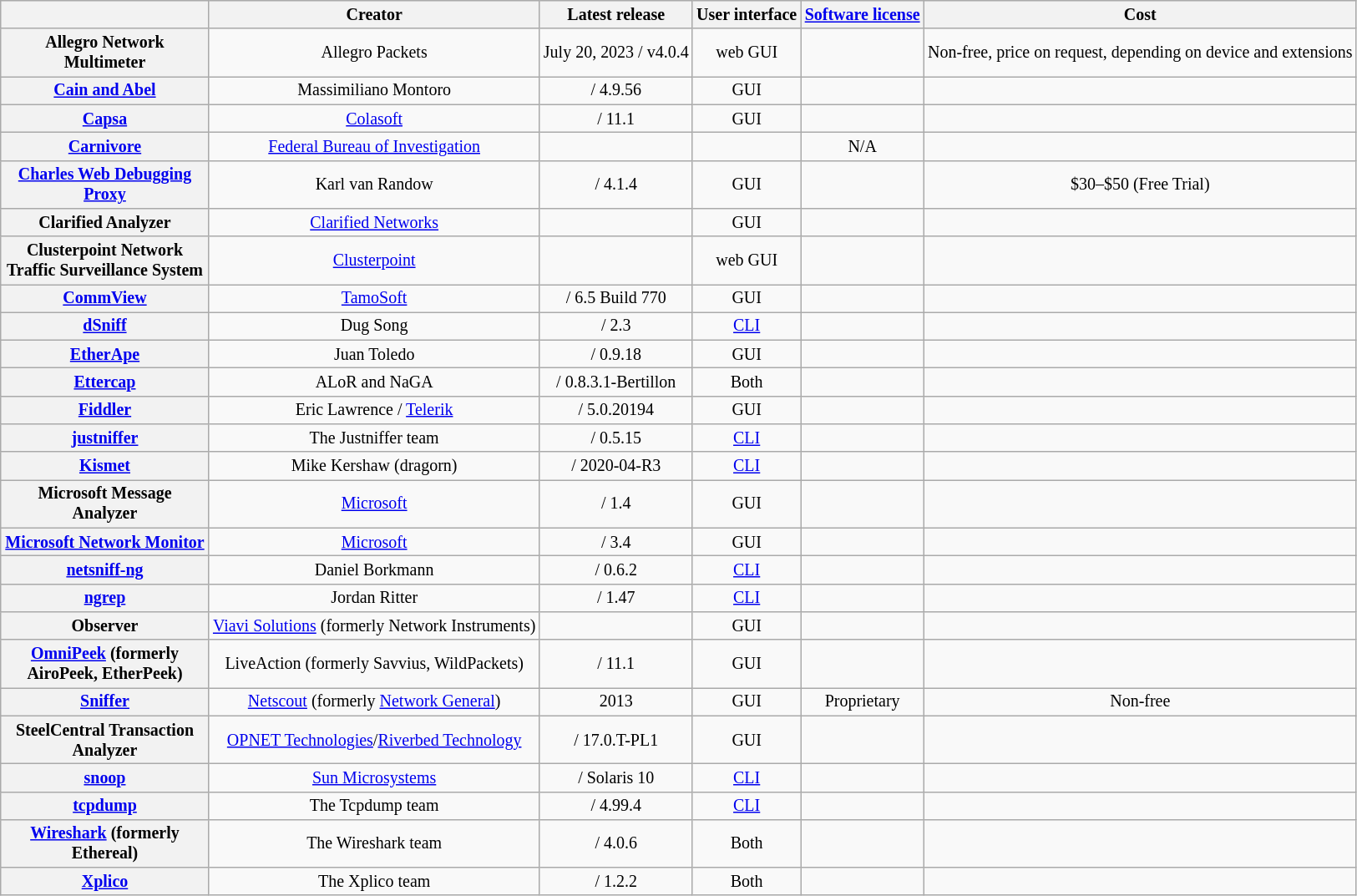<table class="wikitable sortable" style="width: auto; table-layout: fixed; font-size: smaller; text-align: center;">
<tr style="background: #ececec">
<th style="width:12em"></th>
<th>Creator</th>
<th data-sort-type="number">Latest release</th>
<th>User interface</th>
<th><a href='#'>Software license</a></th>
<th data-sort-type="currency">Cost</th>
</tr>
<tr>
<th>Allegro Network Multimeter</th>
<td>Allegro Packets</td>
<td>July 20, 2023 / v4.0.4</td>
<td>web GUI</td>
<td></td>
<td>Non-free, price on request, depending on device and extensions</td>
</tr>
<tr>
<th><a href='#'>Cain and Abel</a></th>
<td>Massimiliano Montoro</td>
<td> / 4.9.56</td>
<td>GUI</td>
<td></td>
<td></td>
</tr>
<tr>
<th><a href='#'>Capsa</a></th>
<td><a href='#'>Colasoft</a></td>
<td> / 11.1</td>
<td>GUI</td>
<td></td>
<td></td>
</tr>
<tr>
<th><a href='#'>Carnivore</a></th>
<td><a href='#'>Federal Bureau of Investigation</a></td>
<td></td>
<td></td>
<td>N/A</td>
<td></td>
</tr>
<tr>
<th><a href='#'>Charles Web Debugging Proxy</a></th>
<td>Karl van Randow</td>
<td> / 4.1.4</td>
<td>GUI</td>
<td></td>
<td>$30–$50 (Free Trial)</td>
</tr>
<tr>
<th>Clarified Analyzer</th>
<td><a href='#'>Clarified Networks</a></td>
<td></td>
<td>GUI</td>
<td></td>
<td></td>
</tr>
<tr>
<th>Clusterpoint Network Traffic Surveillance System</th>
<td><a href='#'>Clusterpoint</a></td>
<td></td>
<td>web GUI</td>
<td></td>
<td></td>
</tr>
<tr>
<th><a href='#'>CommView</a></th>
<td><a href='#'>TamoSoft</a></td>
<td> / 6.5 Build 770</td>
<td>GUI</td>
<td></td>
<td></td>
</tr>
<tr>
<th><a href='#'>dSniff</a></th>
<td>Dug Song</td>
<td> / 2.3</td>
<td><a href='#'>CLI</a></td>
<td></td>
<td></td>
</tr>
<tr>
<th><a href='#'>EtherApe</a></th>
<td>Juan Toledo</td>
<td> / 0.9.18</td>
<td>GUI</td>
<td></td>
<td></td>
</tr>
<tr>
<th><a href='#'>Ettercap</a></th>
<td>ALoR and NaGA</td>
<td> / 0.8.3.1-Bertillon</td>
<td>Both</td>
<td></td>
<td></td>
</tr>
<tr>
<th><a href='#'>Fiddler</a></th>
<td>Eric Lawrence /  <a href='#'>Telerik</a></td>
<td> / 5.0.20194</td>
<td>GUI</td>
<td></td>
<td></td>
</tr>
<tr>
<th><a href='#'>justniffer</a></th>
<td>The Justniffer team</td>
<td> / 0.5.15</td>
<td><a href='#'>CLI</a></td>
<td></td>
<td></td>
</tr>
<tr>
<th><a href='#'>Kismet</a></th>
<td>Mike Kershaw (dragorn)</td>
<td> / 2020-04-R3</td>
<td><a href='#'>CLI</a></td>
<td></td>
<td></td>
</tr>
<tr>
<th>Microsoft Message Analyzer</th>
<td><a href='#'>Microsoft</a></td>
<td> / 1.4</td>
<td>GUI</td>
<td></td>
<td></td>
</tr>
<tr>
<th><a href='#'>Microsoft Network Monitor</a></th>
<td><a href='#'>Microsoft</a></td>
<td> / 3.4</td>
<td>GUI</td>
<td></td>
<td></td>
</tr>
<tr>
<th><a href='#'>netsniff-ng</a></th>
<td>Daniel Borkmann</td>
<td> / 0.6.2</td>
<td><a href='#'>CLI</a></td>
<td></td>
<td></td>
</tr>
<tr>
<th><a href='#'>ngrep</a></th>
<td>Jordan Ritter</td>
<td> / 1.47</td>
<td><a href='#'>CLI</a></td>
<td></td>
<td></td>
</tr>
<tr>
<th>Observer</th>
<td><a href='#'>Viavi Solutions</a> (formerly Network Instruments)</td>
<td></td>
<td>GUI</td>
<td></td>
<td></td>
</tr>
<tr>
<th><a href='#'>OmniPeek</a> (formerly AiroPeek, EtherPeek)</th>
<td>LiveAction (formerly Savvius,  WildPackets)</td>
<td> / 11.1</td>
<td>GUI</td>
<td></td>
<td></td>
</tr>
<tr>
<th><a href='#'>Sniffer</a></th>
<td><a href='#'>Netscout</a> (formerly <a href='#'>Network General</a>)</td>
<td>2013</td>
<td>GUI</td>
<td>Proprietary</td>
<td>Non-free</td>
</tr>
<tr>
<th>SteelCentral Transaction Analyzer</th>
<td><a href='#'>OPNET Technologies</a>/<a href='#'>Riverbed Technology</a></td>
<td> / 17.0.T-PL1</td>
<td>GUI</td>
<td></td>
<td></td>
</tr>
<tr>
<th><a href='#'>snoop</a></th>
<td><a href='#'>Sun Microsystems</a></td>
<td> / Solaris 10</td>
<td><a href='#'>CLI</a></td>
<td></td>
<td></td>
</tr>
<tr>
<th><a href='#'>tcpdump</a></th>
<td>The Tcpdump team</td>
<td> / 4.99.4</td>
<td><a href='#'>CLI</a></td>
<td></td>
<td></td>
</tr>
<tr>
<th><a href='#'>Wireshark</a> (formerly Ethereal)</th>
<td>The Wireshark team</td>
<td> / 4.0.6</td>
<td>Both</td>
<td></td>
<td></td>
</tr>
<tr>
<th><a href='#'>Xplico</a></th>
<td>The Xplico team</td>
<td> / 1.2.2</td>
<td>Both</td>
<td></td>
<td></td>
</tr>
</table>
